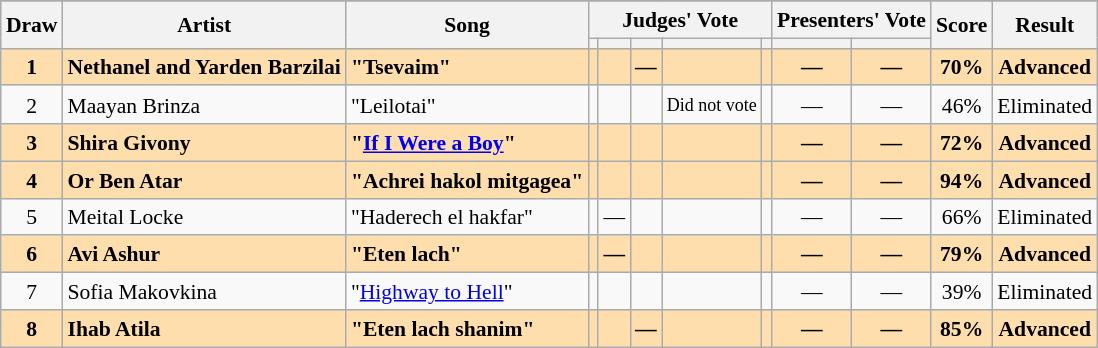<table class="sortable wikitable" style="margin: 1em auto 1em auto; text-align:center; font-size:90%; line-height:18px;">
<tr>
</tr>
<tr>
<th rowspan="2">Draw</th>
<th rowspan="2">Artist</th>
<th rowspan="2">Song</th>
<th colspan="5" class="unsortable">Judges' Vote</th>
<th colspan="2" class="unsortable">Presenters' Vote</th>
<th rowspan="2">Score</th>
<th rowspan="2">Result</th>
</tr>
<tr>
<th class="unsortable"></th>
<th class="unsortable"></th>
<th class="unsortable"></th>
<th class="unsortable"></th>
<th class="unsortable"></th>
<th class="unsortable"></th>
<th class="unsortable"></th>
</tr>
<tr style="font-weight:bold; background:#FFDEAD;">
<td>1</td>
<td align="left">Nethanel and Yarden Barzilai</td>
<td align="left">"Tsevaim"</td>
<td></td>
<td></td>
<td>—</td>
<td></td>
<td></td>
<td>—</td>
<td>—</td>
<td>70%</td>
<td>Advanced</td>
</tr>
<tr>
<td>2</td>
<td align="left">Maayan Brinza</td>
<td align="left">"Leilotai"</td>
<td></td>
<td></td>
<td></td>
<td><small>Did not vote</small></td>
<td></td>
<td>—</td>
<td>—</td>
<td>46%</td>
<td>Eliminated</td>
</tr>
<tr style="font-weight:bold; background:#FFDEAD;">
<td>3</td>
<td align="left">Shira Givony</td>
<td align="left">"<a href='#'>If I Were a Boy</a>"</td>
<td></td>
<td></td>
<td></td>
<td></td>
<td></td>
<td>—</td>
<td>—</td>
<td>72%</td>
<td>Advanced</td>
</tr>
<tr style="font-weight:bold; background:#FFDEAD;">
<td>4</td>
<td align="left">Or Ben Atar</td>
<td align="left">"Achrei hakol mitgagea"</td>
<td></td>
<td></td>
<td></td>
<td></td>
<td></td>
<td>—</td>
<td>—</td>
<td>94%</td>
<td>Advanced</td>
</tr>
<tr>
<td>5</td>
<td align="left">Meital Locke</td>
<td align="left">"Haderech el hakfar"</td>
<td></td>
<td>—</td>
<td></td>
<td></td>
<td></td>
<td>—</td>
<td>—</td>
<td>66%</td>
<td>Eliminated</td>
</tr>
<tr style="font-weight:bold; background:#FFDEAD;">
<td>6</td>
<td align="left">Avi Ashur</td>
<td align="left">"Eten lach"</td>
<td></td>
<td>—</td>
<td></td>
<td></td>
<td></td>
<td>—</td>
<td>—</td>
<td>79%</td>
<td>Advanced</td>
</tr>
<tr>
<td>7</td>
<td align="left">Sofia Makovkina</td>
<td align="left">"<a href='#'>Highway to Hell</a>"</td>
<td></td>
<td></td>
<td></td>
<td></td>
<td></td>
<td>—</td>
<td>—</td>
<td>39%</td>
<td>Eliminated</td>
</tr>
<tr style="font-weight:bold; background:#FFDEAD;">
<td>8</td>
<td align="left">Ihab Atila</td>
<td align="left">"Eten lach shanim"</td>
<td></td>
<td></td>
<td>—</td>
<td></td>
<td></td>
<td>—</td>
<td>—</td>
<td>85%</td>
<td>Advanced</td>
</tr>
</table>
